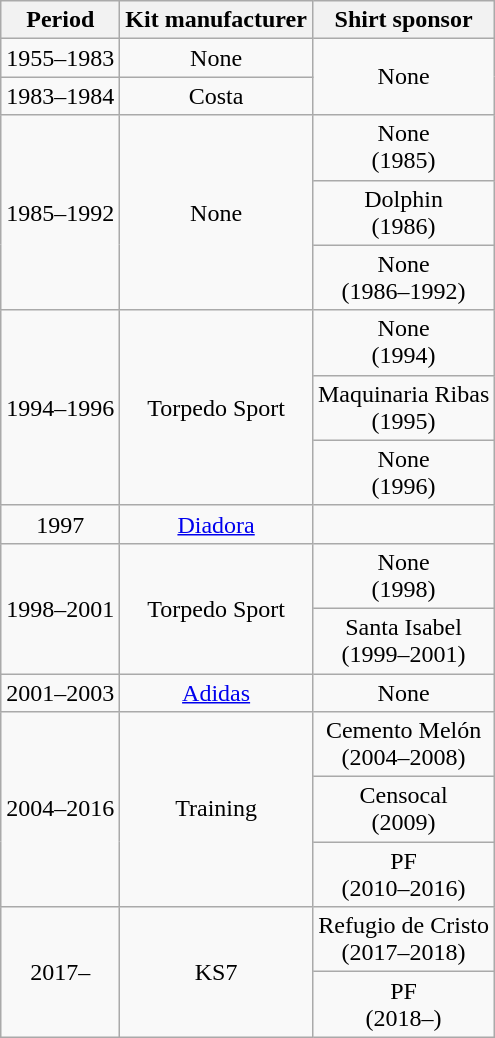<table class="wikitable" style="text-align: center">
<tr>
<th>Period</th>
<th>Kit manufacturer</th>
<th>Shirt sponsor</th>
</tr>
<tr>
<td>1955–1983</td>
<td>None</td>
<td rowspan=2>None</td>
</tr>
<tr>
<td>1983–1984</td>
<td>Costa</td>
</tr>
<tr>
<td rowspan=3>1985–1992</td>
<td rowspan=3>None</td>
<td>None<br>(1985)</td>
</tr>
<tr>
<td>Dolphin<br>(1986)</td>
</tr>
<tr>
<td>None<br>(1986–1992)</td>
</tr>
<tr>
<td rowspan=3>1994–1996</td>
<td rowspan=3>Torpedo Sport</td>
<td>None<br>(1994)</td>
</tr>
<tr>
<td>Maquinaria Ribas<br>(1995)</td>
</tr>
<tr>
<td>None<br>(1996)</td>
</tr>
<tr>
<td>1997</td>
<td><a href='#'>Diadora</a></td>
</tr>
<tr>
<td rowspan=2>1998–2001</td>
<td rowspan=2>Torpedo Sport</td>
<td>None<br>(1998)</td>
</tr>
<tr>
<td>Santa Isabel<br>(1999–2001)</td>
</tr>
<tr>
<td>2001–2003</td>
<td><a href='#'>Adidas</a></td>
<td>None</td>
</tr>
<tr>
<td rowspan=3>2004–2016</td>
<td rowspan=3>Training</td>
<td>Cemento Melón<br>(2004–2008)</td>
</tr>
<tr>
<td>Censocal<br>(2009)</td>
</tr>
<tr>
<td>PF<br>(2010–2016)</td>
</tr>
<tr>
<td rowspan=2>2017–</td>
<td rowspan=2>KS7</td>
<td>Refugio de Cristo<br>(2017–2018)</td>
</tr>
<tr>
<td>PF<br>(2018–)</td>
</tr>
</table>
